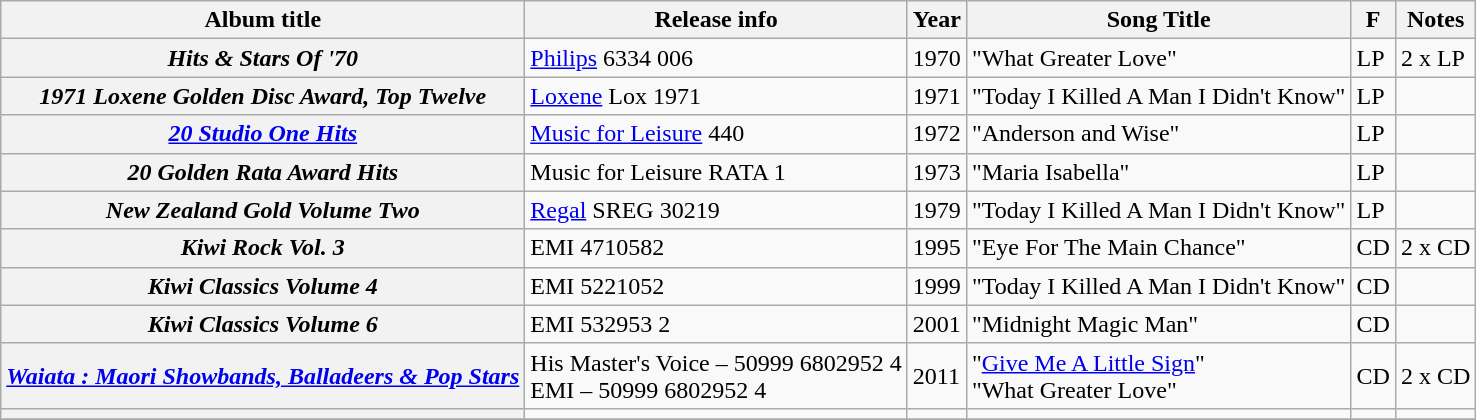<table class="wikitable plainrowheaders sortable">
<tr>
<th scope="col">Album title</th>
<th scope="col">Release info</th>
<th scope="col">Year</th>
<th scope="col">Song Title</th>
<th scope="col">F</th>
<th scope="col" class="unsortable">Notes</th>
</tr>
<tr>
<th scope="row"><em>Hits & Stars Of '70</em></th>
<td><a href='#'>Philips</a> 6334 006</td>
<td>1970</td>
<td>"What Greater Love"</td>
<td>LP</td>
<td>2 x LP</td>
</tr>
<tr>
<th scope="row"><em>1971 Loxene Golden Disc Award, Top Twelve</em></th>
<td><a href='#'>Loxene</a> Lox 1971</td>
<td>1971</td>
<td>"Today I Killed A Man I Didn't Know"</td>
<td>LP</td>
<td></td>
</tr>
<tr>
<th scope="row"><em><a href='#'>20 Studio One Hits</a></em></th>
<td><a href='#'>Music for Leisure</a> 440</td>
<td>1972</td>
<td>"Anderson and Wise"</td>
<td>LP</td>
<td></td>
</tr>
<tr>
<th scope="row"><em>20 Golden Rata Award Hits</em></th>
<td>Music for Leisure RATA 1</td>
<td>1973</td>
<td>"Maria Isabella"</td>
<td>LP</td>
<td></td>
</tr>
<tr>
<th scope="row"><em>New Zealand Gold Volume Two</em></th>
<td><a href='#'>Regal</a> SREG 30219</td>
<td>1979</td>
<td>"Today I Killed A Man I Didn't Know"</td>
<td>LP</td>
<td></td>
</tr>
<tr>
<th scope="row"><em>Kiwi Rock Vol. 3</em></th>
<td>EMI 4710582</td>
<td>1995</td>
<td>"Eye For The Main Chance"</td>
<td>CD</td>
<td>2 x CD</td>
</tr>
<tr>
<th scope="row"><em>Kiwi Classics Volume 4</em></th>
<td>EMI 5221052</td>
<td>1999</td>
<td>"Today I Killed A Man I Didn't Know"</td>
<td>CD</td>
<td></td>
</tr>
<tr>
<th scope="row"><em>Kiwi Classics Volume 6 </em></th>
<td>EMI 532953 2</td>
<td>2001</td>
<td>"Midnight Magic Man"</td>
<td>CD</td>
<td></td>
</tr>
<tr>
<th scope="row"><em><a href='#'>Waiata : Maori Showbands, Balladeers & Pop Stars</a></em></th>
<td>His Master's Voice – 50999 6802952 4<br>EMI – 50999 6802952 4</td>
<td>2011</td>
<td>"<a href='#'>Give Me A Little Sign</a>"<br>"What Greater Love"</td>
<td>CD</td>
<td>2 x CD</td>
</tr>
<tr>
<th scope="row"></th>
<td></td>
<td></td>
<td></td>
<td></td>
<td></td>
</tr>
<tr>
</tr>
</table>
